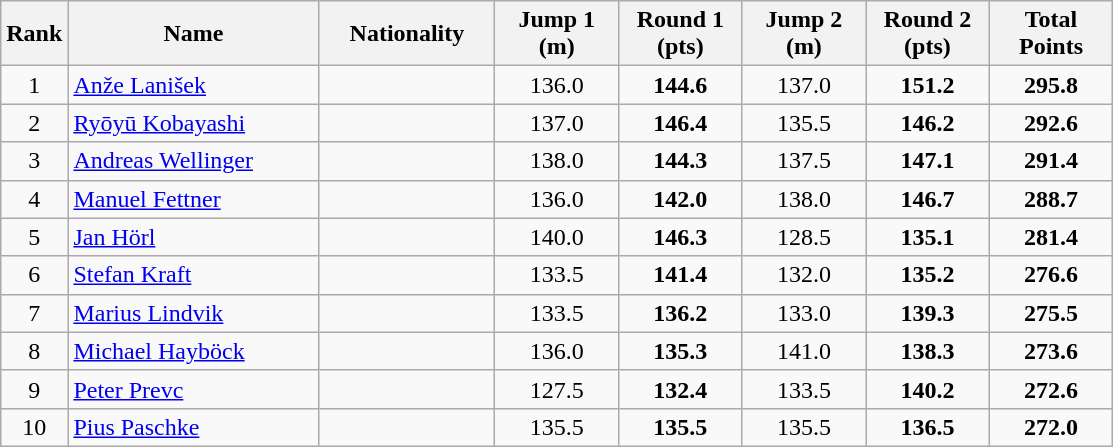<table class="wikitable sortable" style="text-align: center;">
<tr>
<th>Rank</th>
<th width=160>Name</th>
<th width=110>Nationality</th>
<th width=75>Jump 1 (m)</th>
<th width=75>Round 1 (pts)</th>
<th width=75>Jump 2 (m)</th>
<th width=75>Round 2 (pts)</th>
<th width=75>Total Points</th>
</tr>
<tr>
<td>1</td>
<td align=left><a href='#'>Anže Lanišek</a></td>
<td align=left></td>
<td>136.0</td>
<td><strong>144.6</strong></td>
<td>137.0</td>
<td><strong>151.2</strong></td>
<td><strong>295.8</strong></td>
</tr>
<tr>
<td>2</td>
<td align=left><a href='#'>Ryōyū Kobayashi</a></td>
<td align=left></td>
<td>137.0</td>
<td><strong>146.4</strong></td>
<td>135.5</td>
<td><strong>146.2</strong></td>
<td><strong>292.6</strong></td>
</tr>
<tr>
<td>3</td>
<td align=left><a href='#'>Andreas Wellinger</a></td>
<td align=left></td>
<td>138.0</td>
<td><strong>144.3</strong></td>
<td>137.5</td>
<td><strong>147.1</strong></td>
<td><strong>291.4</strong></td>
</tr>
<tr>
<td>4</td>
<td align=left><a href='#'>Manuel Fettner</a></td>
<td align=left></td>
<td>136.0</td>
<td><strong>142.0</strong></td>
<td>138.0</td>
<td><strong>146.7</strong></td>
<td><strong>288.7</strong></td>
</tr>
<tr>
<td>5</td>
<td align=left><a href='#'>Jan Hörl</a></td>
<td align=left></td>
<td>140.0</td>
<td><strong>146.3</strong></td>
<td>128.5</td>
<td><strong>135.1</strong></td>
<td><strong>281.4</strong></td>
</tr>
<tr>
<td>6</td>
<td align=left><a href='#'>Stefan Kraft</a></td>
<td align=left></td>
<td>133.5</td>
<td><strong>141.4</strong></td>
<td>132.0</td>
<td><strong>135.2</strong></td>
<td><strong>276.6</strong></td>
</tr>
<tr>
<td>7</td>
<td align=left><a href='#'>Marius Lindvik</a></td>
<td align=left></td>
<td>133.5</td>
<td><strong>136.2</strong></td>
<td>133.0</td>
<td><strong>139.3</strong></td>
<td><strong>275.5</strong></td>
</tr>
<tr>
<td>8</td>
<td align=left><a href='#'>Michael Hayböck</a></td>
<td align=left></td>
<td>136.0</td>
<td><strong>135.3</strong></td>
<td>141.0</td>
<td><strong>138.3</strong></td>
<td><strong>273.6</strong></td>
</tr>
<tr>
<td>9</td>
<td align=left><a href='#'>Peter Prevc</a></td>
<td align=left></td>
<td>127.5</td>
<td><strong>132.4</strong></td>
<td>133.5</td>
<td><strong>140.2</strong></td>
<td><strong>272.6</strong></td>
</tr>
<tr>
<td>10</td>
<td align=left><a href='#'>Pius Paschke</a></td>
<td align=left></td>
<td>135.5</td>
<td><strong>135.5</strong></td>
<td>135.5</td>
<td><strong>136.5</strong></td>
<td><strong>272.0</strong></td>
</tr>
</table>
